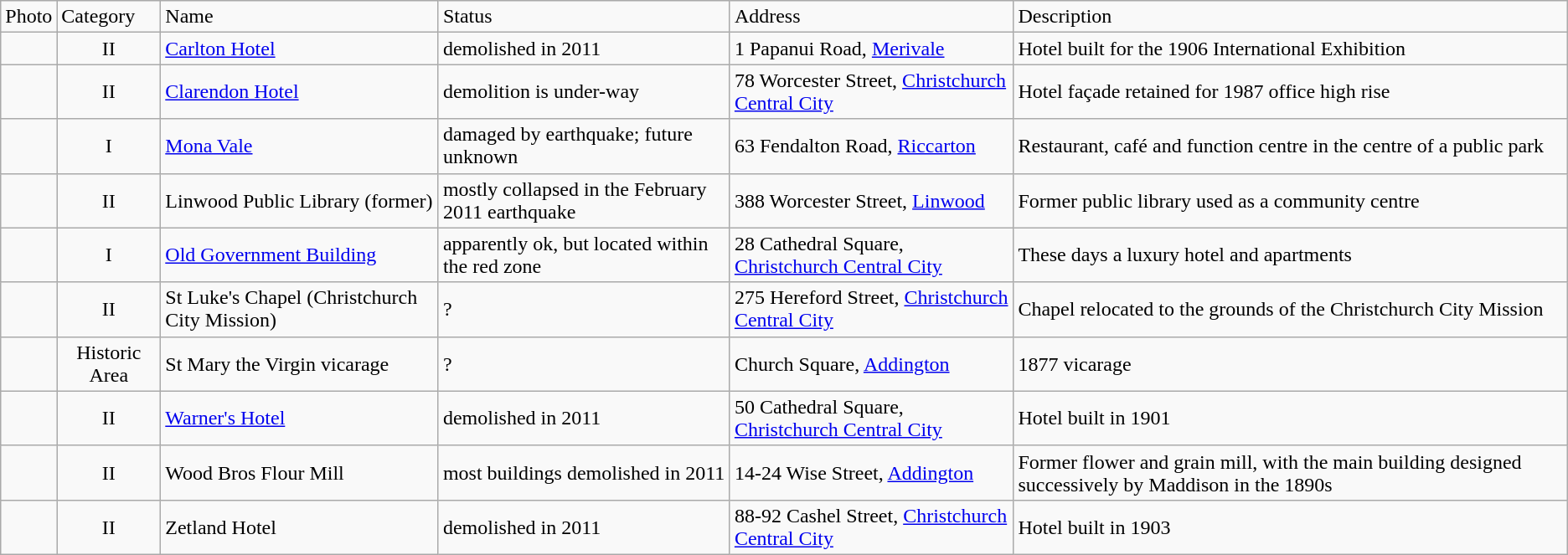<table class=wikitable>
<tr>
<td>Photo</td>
<td>Category</td>
<td>Name</td>
<td>Status</td>
<td>Address</td>
<td>Description</td>
</tr>
<tr>
<td></td>
<td align = center>II</td>
<td><a href='#'>Carlton Hotel</a></td>
<td>demolished in 2011</td>
<td>1 Papanui Road, <a href='#'>Merivale</a></td>
<td>Hotel built for the 1906 International Exhibition</td>
</tr>
<tr>
<td></td>
<td align = center>II</td>
<td><a href='#'>Clarendon Hotel</a></td>
<td>demolition is under-way</td>
<td>78 Worcester Street, <a href='#'>Christchurch Central City</a></td>
<td>Hotel façade retained for 1987 office high rise</td>
</tr>
<tr>
<td></td>
<td align = center>I</td>
<td><a href='#'>Mona Vale</a></td>
<td>damaged by earthquake; future unknown</td>
<td>63 Fendalton Road, <a href='#'>Riccarton</a></td>
<td>Restaurant, café and function centre in the centre of a public park</td>
</tr>
<tr>
<td></td>
<td align = center>II</td>
<td>Linwood Public Library (former)</td>
<td>mostly collapsed in the February 2011 earthquake</td>
<td>388 Worcester Street, <a href='#'>Linwood</a></td>
<td>Former public library used as a community centre</td>
</tr>
<tr>
<td></td>
<td align = center>I</td>
<td><a href='#'>Old Government Building</a></td>
<td>apparently ok, but located within the red zone</td>
<td>28 Cathedral Square, <a href='#'>Christchurch Central City</a></td>
<td>These days a luxury hotel and apartments</td>
</tr>
<tr>
<td></td>
<td align = center>II</td>
<td>St Luke's Chapel (Christchurch City Mission)</td>
<td>?</td>
<td>275 Hereford Street, <a href='#'>Christchurch Central City</a></td>
<td>Chapel relocated to the grounds of the Christchurch City Mission</td>
</tr>
<tr>
<td></td>
<td align = center>Historic Area</td>
<td>St Mary the Virgin vicarage</td>
<td>?</td>
<td>Church Square, <a href='#'>Addington</a></td>
<td>1877 vicarage</td>
</tr>
<tr>
<td></td>
<td align = center>II</td>
<td><a href='#'>Warner's Hotel</a></td>
<td>demolished in 2011</td>
<td>50 Cathedral Square, <a href='#'>Christchurch Central City</a></td>
<td>Hotel built in 1901</td>
</tr>
<tr>
<td></td>
<td align = center>II</td>
<td>Wood Bros Flour Mill</td>
<td>most buildings demolished in 2011</td>
<td>14-24 Wise Street, <a href='#'>Addington</a></td>
<td>Former flower and grain mill, with the main building designed successively by Maddison in the 1890s</td>
</tr>
<tr>
<td></td>
<td align = center>II</td>
<td>Zetland Hotel</td>
<td>demolished in 2011</td>
<td>88-92 Cashel Street, <a href='#'>Christchurch Central City</a></td>
<td>Hotel built in 1903</td>
</tr>
</table>
